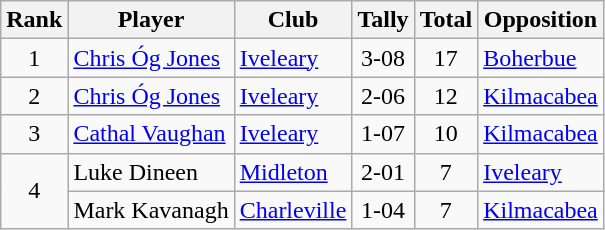<table class="wikitable">
<tr>
<th>Rank</th>
<th>Player</th>
<th>Club</th>
<th>Tally</th>
<th>Total</th>
<th>Opposition</th>
</tr>
<tr>
<td rowspan="1" style="text-align:center;">1</td>
<td><a href='#'>Chris Óg Jones</a></td>
<td><a href='#'>Iveleary</a></td>
<td align=center>3-08</td>
<td align=center>17</td>
<td><a href='#'>Boherbue</a></td>
</tr>
<tr>
<td rowspan="1" style="text-align:center;">2</td>
<td><a href='#'>Chris Óg Jones</a></td>
<td><a href='#'>Iveleary</a></td>
<td align=center>2-06</td>
<td align=center>12</td>
<td><a href='#'>Kilmacabea</a></td>
</tr>
<tr>
<td rowspan="1" style="text-align:center;">3</td>
<td><a href='#'>Cathal Vaughan</a></td>
<td><a href='#'>Iveleary</a></td>
<td align=center>1-07</td>
<td align=center>10</td>
<td><a href='#'>Kilmacabea</a></td>
</tr>
<tr>
<td rowspan="2" style="text-align:center;">4</td>
<td>Luke Dineen</td>
<td><a href='#'>Midleton</a></td>
<td align=center>2-01</td>
<td align=center>7</td>
<td><a href='#'>Iveleary</a></td>
</tr>
<tr>
<td>Mark Kavanagh</td>
<td><a href='#'>Charleville</a></td>
<td align=center>1-04</td>
<td align=center>7</td>
<td><a href='#'>Kilmacabea</a></td>
</tr>
</table>
